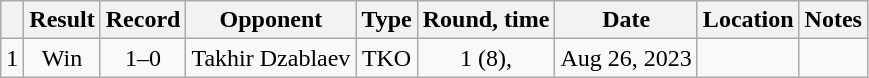<table class="wikitable" style="text-align:center">
<tr>
<th></th>
<th>Result</th>
<th>Record</th>
<th>Opponent</th>
<th>Type</th>
<th>Round, time</th>
<th>Date</th>
<th>Location</th>
<th>Notes</th>
</tr>
<tr>
<td>1</td>
<td>Win</td>
<td>1–0</td>
<td style="text-align:left;">Takhir Dzablaev</td>
<td>TKO</td>
<td>1 (8), </td>
<td>Aug 26, 2023</td>
<td style="text-align:left;"></td>
<td></td>
</tr>
</table>
